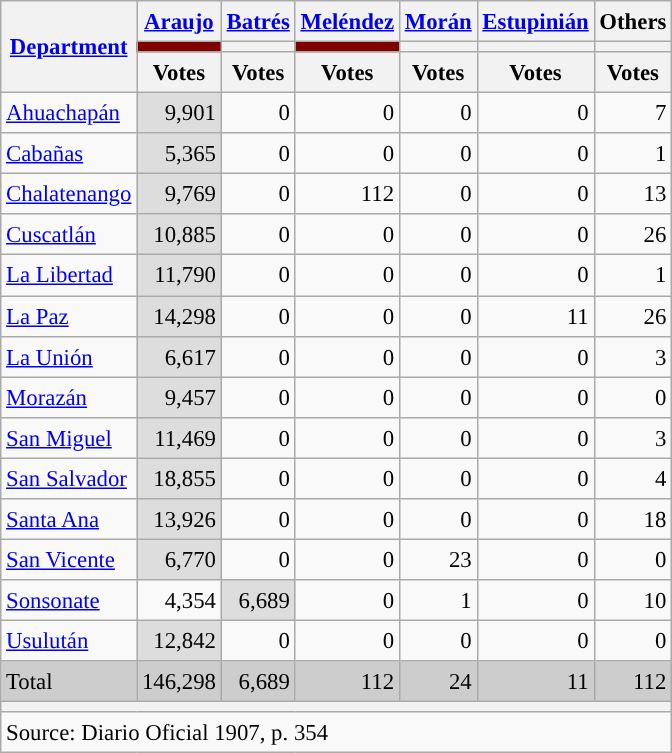<table class="wikitable sortable" style="text-align:right; font-size:95%; line-height:20px;">
<tr>
<th rowspan="3"><a href='#'>Department</a></th>
<th width="30px" class="unsortable"><a href='#'>Araujo</a></th>
<th width="30px" class="unsortable"><a href='#'>Batrés</a></th>
<th width="30px" class="unsortable"><a href='#'>Meléndez</a></th>
<th width="30px" class="unsortable"><a href='#'>Morán</a></th>
<th width="30px" class="unsortable"><a href='#'>Estupinián</a></th>
<th width="30px" class="unsortable">Others</th>
</tr>
<tr>
<th style="background:#800000"></th>
<th style="background:"></th>
<th style="background:#800000"></th>
<th style="background:"></th>
<th style="background:"></th>
<th style="background:"></th>
</tr>
<tr>
<th data-sort-type="number">Votes</th>
<th data-sort-type="number">Votes</th>
<th data-sort-type="number">Votes</th>
<th data-sort-type="number">Votes</th>
<th data-sort-type="number">Votes</th>
<th data-sort-type="number">Votes</th>
</tr>
<tr>
<td align="left"><a href='#'>Ahuachapán</a></td>
<td style="background:#DDD">9,901</td>
<td>0</td>
<td>0</td>
<td>0</td>
<td>0</td>
<td>7</td>
</tr>
<tr>
<td align="left"><a href='#'>Cabañas</a></td>
<td style="background:#DDD">5,365</td>
<td>0</td>
<td>0</td>
<td>0</td>
<td>0</td>
<td>1</td>
</tr>
<tr>
<td align="left"><a href='#'>Chalatenango</a></td>
<td style="background:#DDD">9,769</td>
<td>0</td>
<td>112</td>
<td>0</td>
<td>0</td>
<td>13</td>
</tr>
<tr>
<td align="left"><a href='#'>Cuscatlán</a></td>
<td style="background:#DDD">10,885</td>
<td>0</td>
<td>0</td>
<td>0</td>
<td>0</td>
<td>26</td>
</tr>
<tr>
<td align="left"><a href='#'>La Libertad</a></td>
<td style="background:#DDD">11,790</td>
<td>0</td>
<td>0</td>
<td>0</td>
<td>0</td>
<td>1</td>
</tr>
<tr>
<td align="left"><a href='#'>La Paz</a></td>
<td style="background:#DDD">14,298</td>
<td>0</td>
<td>0</td>
<td>0</td>
<td>11</td>
<td>26</td>
</tr>
<tr>
<td align="left"><a href='#'>La Unión</a></td>
<td style="background:#DDD">6,617</td>
<td>0</td>
<td>0</td>
<td>0</td>
<td>0</td>
<td>3</td>
</tr>
<tr>
<td align="left"><a href='#'>Morazán</a></td>
<td style="background:#DDD">9,457</td>
<td>0</td>
<td>0</td>
<td>0</td>
<td>0</td>
<td>0</td>
</tr>
<tr>
<td align="left"><a href='#'>San Miguel</a></td>
<td style="background:#DDD">11,469</td>
<td>0</td>
<td>0</td>
<td>0</td>
<td>0</td>
<td>3</td>
</tr>
<tr>
<td align="left"><a href='#'>San Salvador</a></td>
<td style="background:#DDD">18,855</td>
<td>0</td>
<td>0</td>
<td>0</td>
<td>0</td>
<td>4</td>
</tr>
<tr>
<td align="left"><a href='#'>Santa Ana</a></td>
<td style="background:#DDD">13,926</td>
<td>0</td>
<td>0</td>
<td>0</td>
<td>0</td>
<td>18</td>
</tr>
<tr>
<td align="left"><a href='#'>San Vicente</a></td>
<td style="background:#DDD">6,770</td>
<td>0</td>
<td>0</td>
<td>23</td>
<td>0</td>
<td>0</td>
</tr>
<tr>
<td align="left"><a href='#'>Sonsonate</a></td>
<td>4,354</td>
<td style="background:#DDD">6,689</td>
<td>0</td>
<td>1</td>
<td>0</td>
<td>10</td>
</tr>
<tr>
<td align="left"><a href='#'>Usulután</a></td>
<td style="background:#DDD">12,842</td>
<td>0</td>
<td>0</td>
<td>0</td>
<td>0</td>
<td>0</td>
</tr>
<tr style="background:#CDCDCD;">
<td align="left">Total</td>
<td>146,298</td>
<td>6,689</td>
<td>112</td>
<td>24</td>
<td>11</td>
<td>112</td>
</tr>
<tr>
<th colspan="7"></th>
</tr>
<tr>
<th style="text-align:left; font-weight:normal; background:#F9F9F9" colspan="7">Source: Diario Oficial 1907, p. 354</th>
</tr>
</table>
